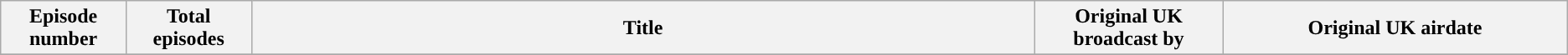<table class="wikitable plainrowheaders ">
<tr>
<th style="width:8%">Episode number</th>
<th style="width:8%">Total episodes</th>
<th style="width:50%">Title</th>
<th style="width:12%">Original UK broadcast by</th>
<th style="width:22%">Original UK airdate</th>
</tr>
<tr>
</tr>
</table>
